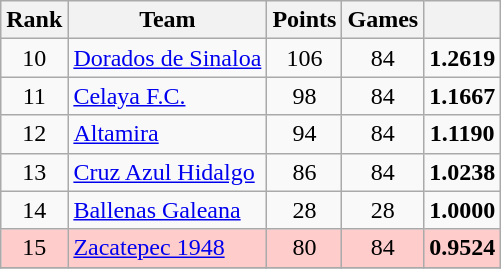<table class="wikitable" style="text-align:center">
<tr>
<th>Rank</th>
<th>Team</th>
<th>Points</th>
<th>Games</th>
<th></th>
</tr>
<tr>
<td>10</td>
<td style="text-align:left"><a href='#'>Dorados de Sinaloa</a></td>
<td>106</td>
<td>84</td>
<td><strong>1.2619</strong></td>
</tr>
<tr>
<td>11</td>
<td style="text-align:left"><a href='#'>Celaya F.C.</a></td>
<td>98</td>
<td>84</td>
<td><strong>1.1667</strong></td>
</tr>
<tr>
<td>12</td>
<td style="text-align:left"><a href='#'>Altamira</a></td>
<td>94</td>
<td>84</td>
<td><strong>1.1190</strong></td>
</tr>
<tr>
<td>13</td>
<td style="text-align:left"><a href='#'>Cruz Azul Hidalgo</a></td>
<td>86</td>
<td>84</td>
<td><strong>1.0238</strong></td>
</tr>
<tr>
<td>14</td>
<td style="text-align:left"><a href='#'>Ballenas Galeana</a></td>
<td>28</td>
<td>28</td>
<td><strong>1.0000</strong></td>
</tr>
<tr bgcolor=#FFCCCC>
<td>15</td>
<td style="text-align:left"><a href='#'>Zacatepec 1948</a></td>
<td>80</td>
<td>84</td>
<td><strong>0.9524</strong></td>
</tr>
<tr>
</tr>
</table>
